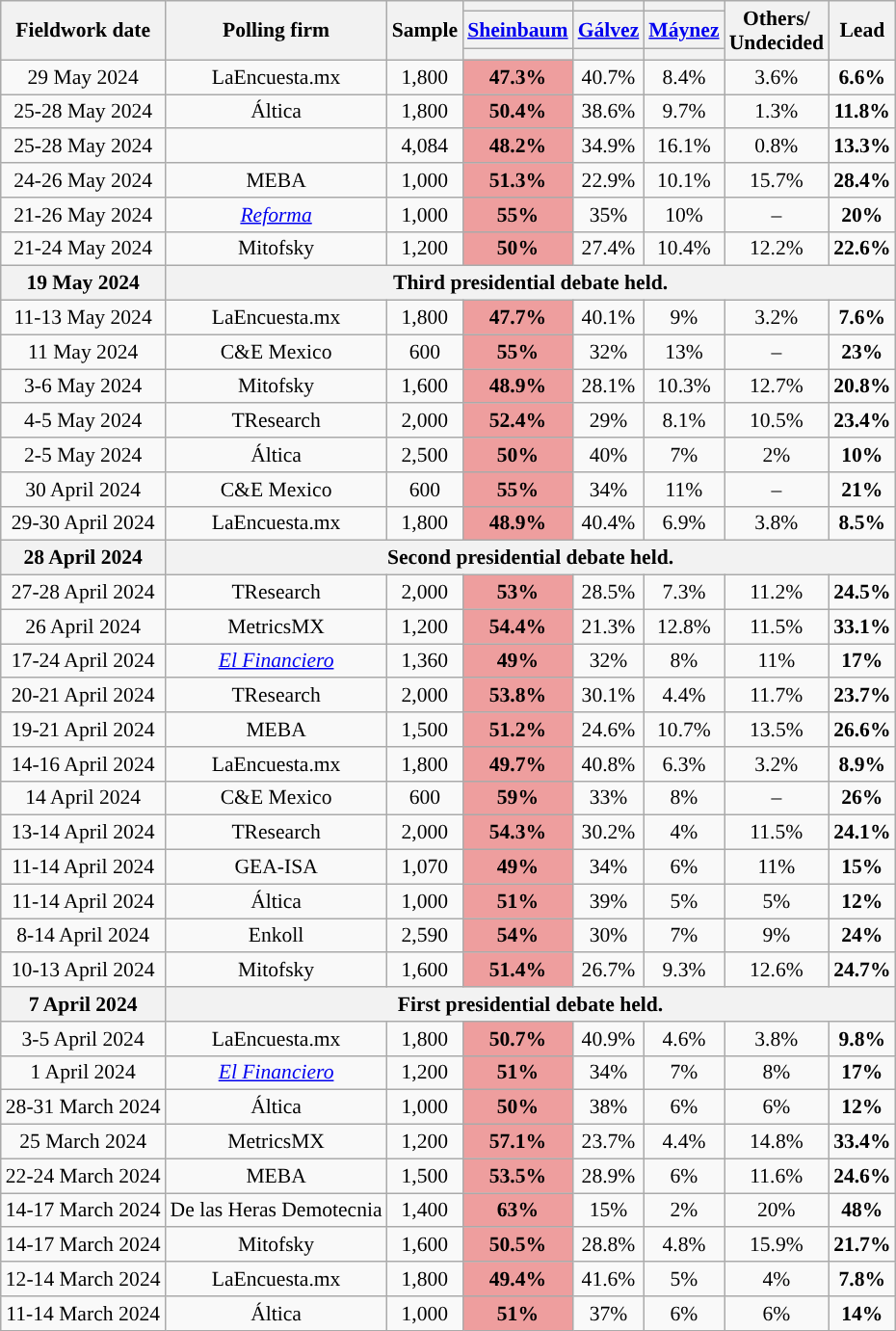<table class="wikitable sortable" style="text-align:center;font-size:90%;line-height:17px">
<tr>
<th rowspan="3" class="unsortable">Fieldwork date</th>
<th rowspan="3" class="unsortable">Polling firm</th>
<th rowspan="3" class="unsortable">Sample</th>
<th></th>
<th></th>
<th></th>
<th rowspan="3" class="unsortable">Others/<br>Undecided</th>
<th rowspan="3">Lead</th>
</tr>
<tr>
<th><a href='#'>Sheinbaum</a><br></th>
<th><a href='#'>Gálvez</a><br></th>
<th><a href='#'>Máynez</a><br></th>
</tr>
<tr>
<th style="background:"></th>
<th style="background:"></th>
<th style="background:"></th>
</tr>
<tr>
<td>29 May 2024</td>
<td>LaEncuesta.mx</td>
<td>1,800</td>
<td bgcolor="#ee9e9e"><strong>47.3%</strong></td>
<td>40.7%</td>
<td>8.4%</td>
<td>3.6%</td>
<td style="background:"><span><strong>6.6%</strong></span></td>
</tr>
<tr>
<td>25-28 May 2024</td>
<td>Áltica</td>
<td>1,800</td>
<td bgcolor="#ee9e9e"><strong>50.4%</strong></td>
<td>38.6%</td>
<td>9.7%</td>
<td>1.3%</td>
<td style="background:"><span><strong>11.8%</strong></span></td>
</tr>
<tr>
<td>25-28 May 2024</td>
<td></td>
<td>4,084</td>
<td bgcolor="#ee9e9e"><strong>48.2%</strong></td>
<td>34.9%</td>
<td>16.1%</td>
<td>0.8%</td>
<td style="background:"><span><strong>13.3%</strong></span></td>
</tr>
<tr>
<td>24-26 May 2024</td>
<td>MEBA</td>
<td>1,000</td>
<td bgcolor="#ee9e9e"><strong>51.3%</strong></td>
<td>22.9%</td>
<td>10.1%</td>
<td>15.7%</td>
<td style="background:"><span><strong>28.4%</strong></span></td>
</tr>
<tr>
<td>21-26 May 2024</td>
<td><em><a href='#'>Reforma</a></em></td>
<td>1,000</td>
<td bgcolor="#ee9e9e"><strong>55%</strong></td>
<td>35%</td>
<td>10%</td>
<td>–</td>
<td style="background:"><span><strong>20%</strong></span></td>
</tr>
<tr>
<td>21-24 May 2024</td>
<td>Mitofsky</td>
<td>1,200</td>
<td bgcolor="#ee9e9e"><strong>50%</strong></td>
<td>27.4%</td>
<td>10.4%</td>
<td>12.2%</td>
<td style="background:"><span><strong>22.6%</strong></span></td>
</tr>
<tr>
<th>19 May 2024</th>
<th colspan="7">Third presidential debate held.</th>
</tr>
<tr>
<td>11-13 May 2024</td>
<td>LaEncuesta.mx</td>
<td>1,800</td>
<td bgcolor="#ee9e9e"><strong>47.7%</strong></td>
<td>40.1%</td>
<td>9%</td>
<td>3.2%</td>
<td style="background:"><span><strong>7.6%</strong></span></td>
</tr>
<tr>
<td>11 May 2024</td>
<td>C&E Mexico</td>
<td>600</td>
<td bgcolor="#ee9e9e"><strong>55%</strong></td>
<td>32%</td>
<td>13%</td>
<td>–</td>
<td style="background:"><span><strong>23%</strong></span></td>
</tr>
<tr>
<td>3-6 May 2024</td>
<td>Mitofsky</td>
<td>1,600</td>
<td bgcolor="#ee9e9e"><strong>48.9%</strong></td>
<td>28.1%</td>
<td>10.3%</td>
<td>12.7%</td>
<td style="background:"><span><strong>20.8%</strong></span></td>
</tr>
<tr>
<td>4-5 May 2024</td>
<td>TResearch</td>
<td>2,000</td>
<td bgcolor="#ee9e9e"><strong>52.4%</strong></td>
<td>29%</td>
<td>8.1%</td>
<td>10.5%</td>
<td style="background:"><span><strong>23.4%</strong></span></td>
</tr>
<tr>
<td>2-5 May 2024</td>
<td>Áltica</td>
<td>2,500</td>
<td bgcolor="#ee9e9e"><strong>50%</strong></td>
<td>40%</td>
<td>7%</td>
<td>2%</td>
<td style="background:"><span><strong>10%</strong></span></td>
</tr>
<tr>
<td>30 April 2024</td>
<td>C&E Mexico</td>
<td>600</td>
<td bgcolor="#ee9e9e"><strong>55%</strong></td>
<td>34%</td>
<td>11%</td>
<td>–</td>
<td style="background:"><span><strong>21%</strong></span></td>
</tr>
<tr>
<td>29-30 April 2024</td>
<td>LaEncuesta.mx</td>
<td>1,800</td>
<td bgcolor="#ee9e9e"><strong>48.9%</strong></td>
<td>40.4%</td>
<td>6.9%</td>
<td>3.8%</td>
<td style="background:"><span><strong>8.5%</strong></span></td>
</tr>
<tr>
<th>28 April 2024</th>
<th colspan="7">Second presidential debate held.</th>
</tr>
<tr>
<td>27-28 April 2024</td>
<td>TResearch</td>
<td>2,000</td>
<td bgcolor="#ee9e9e"><strong>53%</strong></td>
<td>28.5%</td>
<td>7.3%</td>
<td>11.2%</td>
<td style="background:"><span><strong>24.5%</strong></span></td>
</tr>
<tr>
<td>26 April 2024</td>
<td>MetricsMX</td>
<td>1,200</td>
<td bgcolor="#ee9e9e"><strong>54.4%</strong></td>
<td>21.3%</td>
<td>12.8%</td>
<td>11.5%</td>
<td style="background:"><span><strong>33.1%</strong></span></td>
</tr>
<tr>
<td>17-24 April 2024</td>
<td><em><a href='#'>El Financiero</a></em></td>
<td>1,360</td>
<td bgcolor="#ee9e9e"><strong>49%</strong></td>
<td>32%</td>
<td>8%</td>
<td>11%</td>
<td style="background:"><span><strong>17%</strong></span></td>
</tr>
<tr>
<td>20-21 April 2024</td>
<td>TResearch</td>
<td>2,000</td>
<td bgcolor="#ee9e9e"><strong>53.8%</strong></td>
<td>30.1%</td>
<td>4.4%</td>
<td>11.7%</td>
<td style="background:"><span><strong>23.7%</strong></span></td>
</tr>
<tr>
<td>19-21 April 2024</td>
<td>MEBA</td>
<td>1,500</td>
<td bgcolor="#ee9e9e"><strong>51.2%</strong></td>
<td>24.6%</td>
<td>10.7%</td>
<td>13.5%</td>
<td style="background:"><span><strong>26.6%</strong></span></td>
</tr>
<tr>
<td>14-16 April 2024</td>
<td>LaEncuesta.mx</td>
<td>1,800</td>
<td bgcolor="#ee9e9e"><strong>49.7%</strong></td>
<td>40.8%</td>
<td>6.3%</td>
<td>3.2%</td>
<td style="background:"><span><strong>8.9%</strong></span></td>
</tr>
<tr>
<td>14 April 2024</td>
<td>C&E Mexico</td>
<td>600</td>
<td bgcolor="#ee9e9e"><strong>59%</strong></td>
<td>33%</td>
<td>8%</td>
<td>–</td>
<td style="background:"><span><strong>26%</strong></span></td>
</tr>
<tr>
<td>13-14 April 2024</td>
<td>TResearch</td>
<td>2,000</td>
<td bgcolor="#ee9e9e"><strong>54.3%</strong></td>
<td>30.2%</td>
<td>4%</td>
<td>11.5%</td>
<td style="background:"><span><strong>24.1%</strong></span></td>
</tr>
<tr>
<td>11-14 April 2024</td>
<td>GEA-ISA</td>
<td>1,070</td>
<td bgcolor="#ee9e9e"><strong>49%</strong></td>
<td>34%</td>
<td>6%</td>
<td>11%</td>
<td style="background:"><span><strong>15%</strong></span></td>
</tr>
<tr>
<td>11-14 April 2024</td>
<td>Áltica</td>
<td>1,000</td>
<td bgcolor="#ee9e9e"><strong>51%</strong></td>
<td>39%</td>
<td>5%</td>
<td>5%</td>
<td style="background:"><span><strong>12%</strong></span></td>
</tr>
<tr>
<td>8-14 April 2024</td>
<td>Enkoll</td>
<td>2,590</td>
<td bgcolor="#ee9e9e"><strong>54%</strong></td>
<td>30%</td>
<td>7%</td>
<td>9%</td>
<td style="background:"><span><strong>24%</strong></span></td>
</tr>
<tr>
<td>10-13 April 2024</td>
<td>Mitofsky</td>
<td>1,600</td>
<td bgcolor="#ee9e9e"><strong>51.4%</strong></td>
<td>26.7%</td>
<td>9.3%</td>
<td>12.6%</td>
<td style="background:"><span><strong>24.7%</strong></span></td>
</tr>
<tr>
<th>7 April 2024</th>
<th colspan="7">First presidential debate held.</th>
</tr>
<tr>
<td>3-5 April 2024</td>
<td>LaEncuesta.mx</td>
<td>1,800</td>
<td bgcolor="#ee9e9e"><strong>50.7%</strong></td>
<td>40.9%</td>
<td>4.6%</td>
<td>3.8%</td>
<td style="background:"><span><strong>9.8%</strong></span></td>
</tr>
<tr>
<td>1 April 2024</td>
<td><em><a href='#'>El Financiero</a></em></td>
<td>1,200</td>
<td bgcolor="#ee9e9e"><strong>51%</strong></td>
<td>34%</td>
<td>7%</td>
<td>8%</td>
<td style="background:"><span><strong>17%</strong></span></td>
</tr>
<tr>
<td>28-31 March 2024</td>
<td>Áltica</td>
<td>1,000</td>
<td bgcolor="#ee9e9e"><strong>50%</strong></td>
<td>38%</td>
<td>6%</td>
<td>6%</td>
<td style="background:"><span><strong>12%</strong></span></td>
</tr>
<tr>
<td>25 March 2024</td>
<td>MetricsMX</td>
<td>1,200</td>
<td bgcolor="#ee9e9e"><strong>57.1%</strong></td>
<td>23.7%</td>
<td>4.4%</td>
<td>14.8%</td>
<td style="background:"><span><strong>33.4%</strong></span></td>
</tr>
<tr>
<td>22-24 March 2024</td>
<td>MEBA</td>
<td>1,500</td>
<td bgcolor="#ee9e9e"><strong>53.5%</strong></td>
<td>28.9%</td>
<td>6%</td>
<td>11.6%</td>
<td style="background:"><span><strong>24.6%</strong></span></td>
</tr>
<tr>
<td>14-17 March 2024</td>
<td>De las Heras Demotecnia</td>
<td>1,400</td>
<td bgcolor="#ee9e9e"><strong>63%</strong></td>
<td>15%</td>
<td>2%</td>
<td>20%</td>
<td style="background:"><span><strong>48%</strong></span></td>
</tr>
<tr>
<td>14-17 March 2024</td>
<td>Mitofsky</td>
<td>1,600</td>
<td bgcolor="#ee9e9e"><strong>50.5%</strong></td>
<td>28.8%</td>
<td>4.8%</td>
<td>15.9%</td>
<td style="background:"><span><strong>21.7%</strong></span></td>
</tr>
<tr>
<td>12-14 March 2024</td>
<td>LaEncuesta.mx</td>
<td>1,800</td>
<td bgcolor="#ee9e9e"><strong>49.4%</strong></td>
<td>41.6%</td>
<td>5%</td>
<td>4%</td>
<td style="background:"><span><strong>7.8%</strong></span></td>
</tr>
<tr>
<td>11-14 March 2024</td>
<td>Áltica</td>
<td>1,000</td>
<td bgcolor="#ee9e9e"><strong>51%</strong></td>
<td>37%</td>
<td>6%</td>
<td>6%</td>
<td style="background:"><span><strong>14%</strong></span></td>
</tr>
</table>
